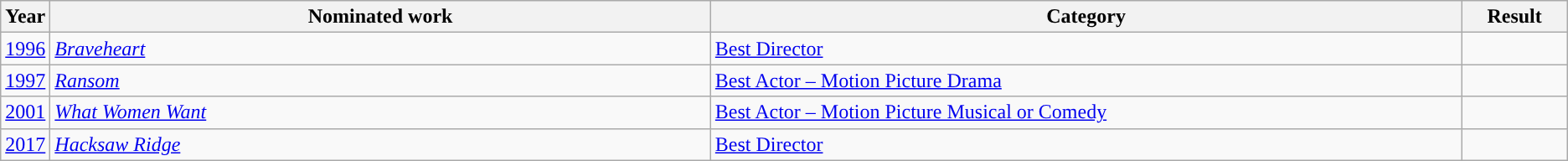<table class="wikitable">
<tr>
<th scope="col" style="width:1em;">Year</th>
<th scope="col" style="width:35em;">Nominated work</th>
<th scope="col" style="width:40em;">Category</th>
<th scope="col" style="width:5em;">Result</th>
</tr>
<tr>
<td><a href='#'>1996</a></td>
<td><em><a href='#'>Braveheart</a></em></td>
<td><a href='#'>Best Director</a></td>
<td></td>
</tr>
<tr>
<td><a href='#'>1997</a></td>
<td><em><a href='#'>Ransom</a></em></td>
<td><a href='#'>Best Actor – Motion Picture Drama</a></td>
<td></td>
</tr>
<tr>
<td><a href='#'>2001</a></td>
<td><em><a href='#'>What Women Want</a></em></td>
<td><a href='#'>Best Actor – Motion Picture Musical or Comedy</a></td>
<td></td>
</tr>
<tr>
<td><a href='#'>2017</a></td>
<td><em><a href='#'>Hacksaw Ridge</a></em></td>
<td><a href='#'>Best Director</a></td>
<td></td>
</tr>
</table>
